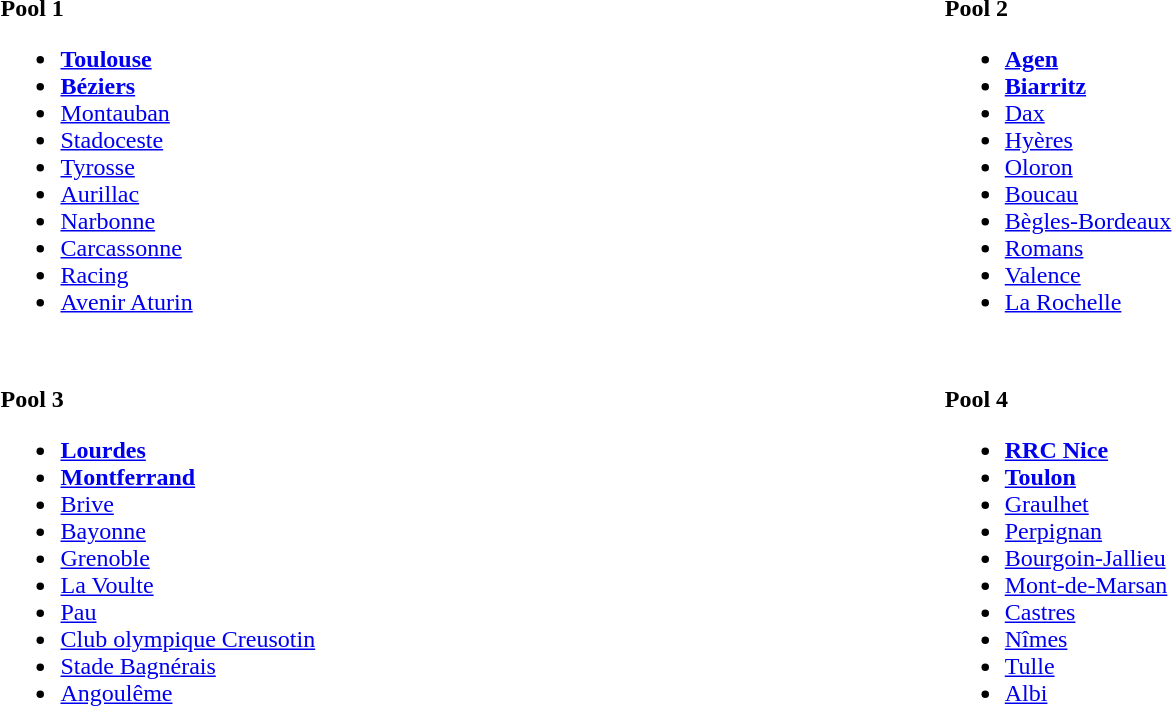<table width="100%" align="center" border="0" cellpadding="4" cellspacing="5">
<tr valign="top" align="left">
<td width="33%"><br><strong> Pool 1 </strong><ul><li><strong><a href='#'>Toulouse</a></strong></li><li><strong><a href='#'>Béziers</a></strong></li><li><a href='#'>Montauban</a></li><li><a href='#'>Stadoceste</a></li><li><a href='#'>Tyrosse</a></li><li><a href='#'>Aurillac</a></li><li><a href='#'>Narbonne</a></li><li><a href='#'>Carcassonne</a></li><li><a href='#'>Racing</a></li><li><a href='#'>Avenir Aturin</a></li></ul></td>
<td width="33%"><br><strong> Pool 2 </strong><ul><li><strong><a href='#'>Agen</a></strong></li><li><strong><a href='#'>Biarritz</a> </strong></li><li><a href='#'>Dax</a></li><li><a href='#'>Hyères</a></li><li><a href='#'>Oloron</a></li><li><a href='#'>Boucau</a></li><li><a href='#'>Bègles-Bordeaux</a></li><li><a href='#'>Romans</a></li><li><a href='#'>Valence</a></li><li><a href='#'>La Rochelle</a></li></ul></td>
</tr>
<tr valign="top" align="left">
<td width="33%"><br><strong> Pool 3 </strong><ul><li><strong><a href='#'>Lourdes</a></strong></li><li><strong><a href='#'>Montferrand</a></strong></li><li><a href='#'>Brive</a></li><li><a href='#'>Bayonne</a></li><li><a href='#'>Grenoble</a></li><li><a href='#'>La Voulte</a></li><li><a href='#'>Pau</a></li><li><a href='#'>Club olympique Creusotin</a></li><li><a href='#'>Stade Bagnérais</a></li><li><a href='#'>Angoulême</a></li></ul></td>
<td width="33%"><br><strong> Pool 4 </strong><ul><li><strong><a href='#'>RRC Nice</a></strong></li><li><strong><a href='#'>Toulon</a></strong></li><li><a href='#'>Graulhet</a></li><li><a href='#'>Perpignan</a></li><li><a href='#'>Bourgoin-Jallieu</a></li><li><a href='#'>Mont-de-Marsan</a></li><li><a href='#'>Castres</a></li><li><a href='#'>Nîmes</a></li><li><a href='#'>Tulle</a></li><li><a href='#'>Albi</a></li></ul></td>
</tr>
</table>
